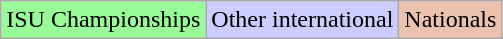<table class="wikitable">
<tr>
<td bgcolor=98FB98>ISU Championships</td>
<td bgcolor=#CCCCFF>Other international</td>
<td bgcolor=#EBC2AF>Nationals</td>
</tr>
</table>
